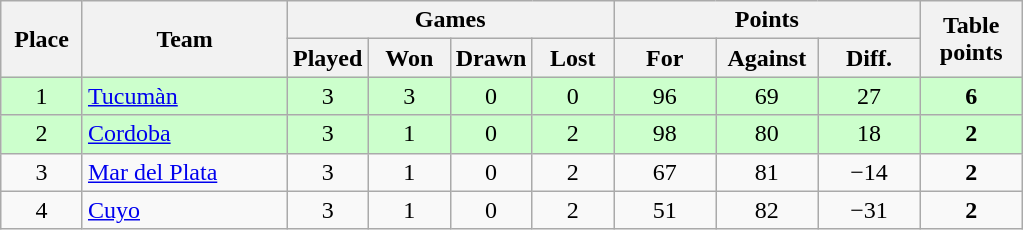<table class="wikitable" style="text-align:center">
<tr>
<th rowspan=2 width="8%">Place</th>
<th rowspan=2 width="20%">Team</th>
<th colspan=4 width="32%">Games</th>
<th colspan=3 width="30%">Points</th>
<th rowspan=2 width="10%">Table<br>points</th>
</tr>
<tr>
<th width="8%">Played</th>
<th width="8%">Won</th>
<th width="8%">Drawn</th>
<th width="8%">Lost</th>
<th width="10%">For</th>
<th width="10%">Against</th>
<th width="10%">Diff.</th>
</tr>
<tr style="background:#ccffcc">
<td>1</td>
<td align=left><a href='#'>Tucumàn</a></td>
<td>3</td>
<td>3</td>
<td>0</td>
<td>0</td>
<td>96</td>
<td>69</td>
<td>27</td>
<td><strong>6</strong></td>
</tr>
<tr style="background:#ccffcc">
<td>2</td>
<td align=left><a href='#'>Cordoba</a></td>
<td>3</td>
<td>1</td>
<td>0</td>
<td>2</td>
<td>98</td>
<td>80</td>
<td>18</td>
<td><strong>2</strong></td>
</tr>
<tr>
<td>3</td>
<td align=left><a href='#'>Mar del Plata</a></td>
<td>3</td>
<td>1</td>
<td>0</td>
<td>2</td>
<td>67</td>
<td>81</td>
<td>−14</td>
<td><strong>2</strong></td>
</tr>
<tr>
<td>4</td>
<td align=left><a href='#'>Cuyo</a></td>
<td>3</td>
<td>1</td>
<td>0</td>
<td>2</td>
<td>51</td>
<td>82</td>
<td>−31</td>
<td><strong>2</strong></td>
</tr>
</table>
